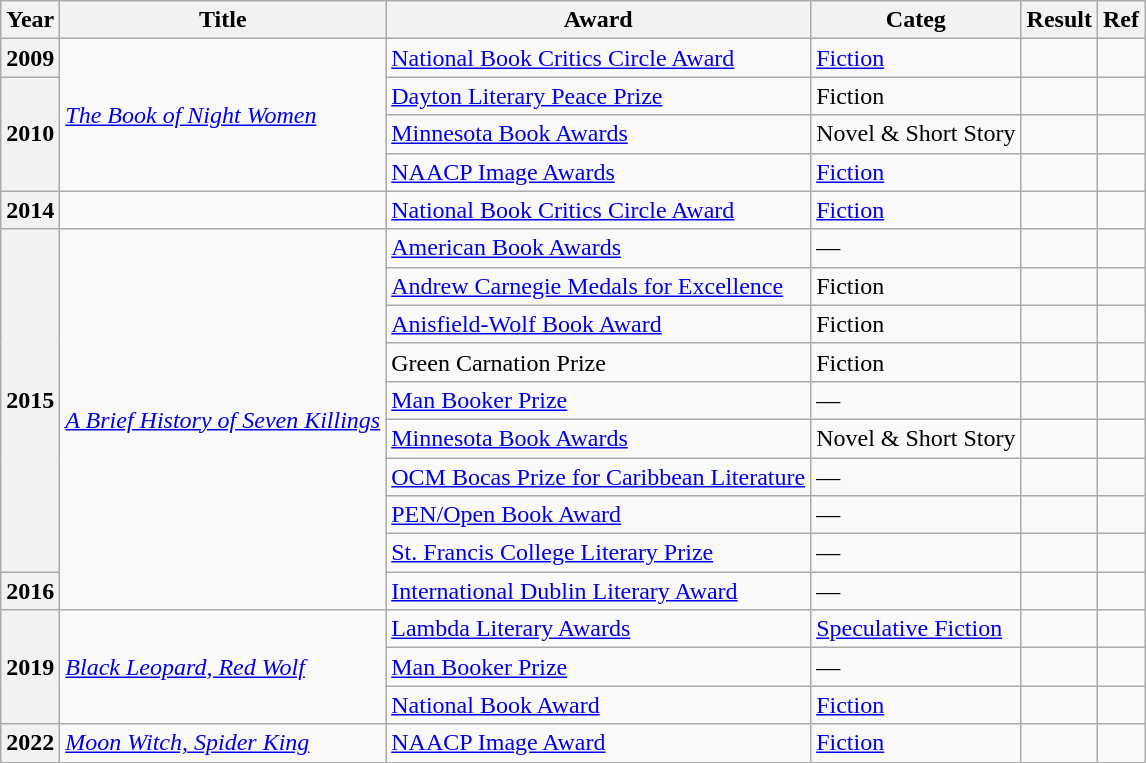<table class="wikitable sortable">
<tr>
<th>Year</th>
<th>Title</th>
<th>Award</th>
<th>Categ</th>
<th>Result</th>
<th>Ref</th>
</tr>
<tr>
<th>2009</th>
<td rowspan="4"><em><a href='#'>The Book of Night Women</a></em></td>
<td><a href='#'>National Book Critics Circle Award</a></td>
<td><a href='#'>Fiction</a></td>
<td></td>
<td></td>
</tr>
<tr>
<th rowspan="3">2010</th>
<td><a href='#'>Dayton Literary Peace Prize</a></td>
<td>Fiction</td>
<td></td>
<td></td>
</tr>
<tr>
<td><a href='#'>Minnesota Book Awards</a></td>
<td>Novel & Short Story</td>
<td></td>
<td></td>
</tr>
<tr>
<td><a href='#'>NAACP Image Awards</a></td>
<td><a href='#'>Fiction</a></td>
<td></td>
<td></td>
</tr>
<tr>
<th>2014</th>
<td></td>
<td><a href='#'>National Book Critics Circle Award</a></td>
<td><a href='#'>Fiction</a></td>
<td></td>
<td></td>
</tr>
<tr>
<th rowspan="9">2015</th>
<td rowspan="10"><em><a href='#'>A Brief History of Seven Killings</a></em></td>
<td><a href='#'>American Book Awards</a></td>
<td>—</td>
<td></td>
<td></td>
</tr>
<tr>
<td><a href='#'>Andrew Carnegie Medals for Excellence</a></td>
<td>Fiction</td>
<td></td>
<td></td>
</tr>
<tr>
<td><a href='#'>Anisfield-Wolf Book Award</a></td>
<td>Fiction</td>
<td></td>
<td></td>
</tr>
<tr>
<td>Green Carnation Prize</td>
<td>Fiction</td>
<td></td>
<td></td>
</tr>
<tr>
<td><a href='#'>Man Booker Prize</a></td>
<td>—</td>
<td></td>
<td></td>
</tr>
<tr>
<td><a href='#'>Minnesota Book Awards</a></td>
<td>Novel & Short Story</td>
<td></td>
<td></td>
</tr>
<tr>
<td><a href='#'>OCM Bocas Prize for Caribbean Literature</a></td>
<td>—</td>
<td></td>
<td></td>
</tr>
<tr>
<td><a href='#'>PEN/Open Book Award</a></td>
<td>—</td>
<td></td>
<td></td>
</tr>
<tr>
<td><a href='#'>St. Francis College Literary Prize</a></td>
<td>—</td>
<td></td>
<td></td>
</tr>
<tr>
<th>2016</th>
<td><a href='#'>International Dublin Literary Award</a></td>
<td>—</td>
<td></td>
<td></td>
</tr>
<tr>
<th rowspan="3">2019</th>
<td rowspan="3"><em><a href='#'>Black Leopard, Red Wolf</a></em></td>
<td><a href='#'>Lambda Literary Awards</a></td>
<td><a href='#'>Speculative Fiction</a></td>
<td></td>
<td></td>
</tr>
<tr>
<td><a href='#'>Man Booker Prize</a></td>
<td>—</td>
<td></td>
<td></td>
</tr>
<tr>
<td><a href='#'>National Book Award</a></td>
<td><a href='#'>Fiction</a></td>
<td></td>
<td></td>
</tr>
<tr>
<th>2022</th>
<td><em><a href='#'>Moon Witch, Spider King</a></em></td>
<td><a href='#'>NAACP Image Award</a></td>
<td><a href='#'>Fiction</a></td>
<td></td>
<td></td>
</tr>
</table>
